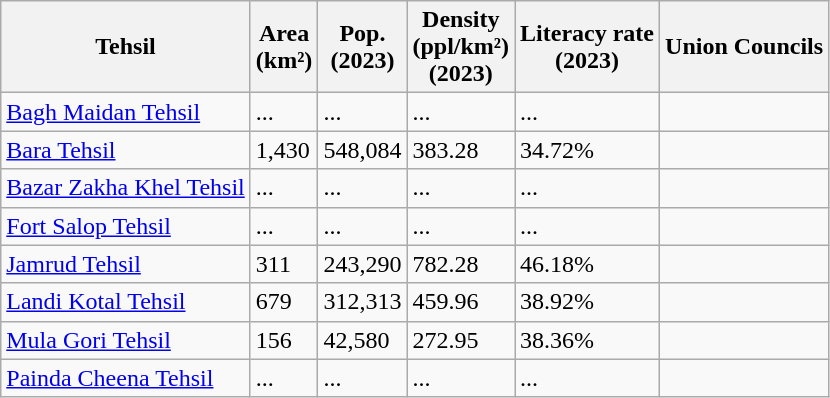<table class="wikitable sortable static-row-numbers static-row-header-hash">
<tr>
<th>Tehsil</th>
<th>Area<br>(km²)</th>
<th>Pop.<br>(2023)</th>
<th>Density<br>(ppl/km²)<br>(2023)</th>
<th>Literacy rate<br>(2023)</th>
<th>Union Councils</th>
</tr>
<tr>
<td><a href='#'>Bagh Maidan Tehsil</a></td>
<td>...</td>
<td>...</td>
<td>...</td>
<td>...</td>
<td></td>
</tr>
<tr>
<td><a href='#'>Bara Tehsil</a></td>
<td>1,430</td>
<td>548,084</td>
<td>383.28</td>
<td>34.72%</td>
<td></td>
</tr>
<tr>
<td><a href='#'>Bazar Zakha Khel Tehsil</a></td>
<td>...</td>
<td>...</td>
<td>...</td>
<td>...</td>
<td></td>
</tr>
<tr>
<td><a href='#'>Fort Salop Tehsil</a></td>
<td>...</td>
<td>...</td>
<td>...</td>
<td>...</td>
<td></td>
</tr>
<tr>
<td><a href='#'>Jamrud Tehsil</a></td>
<td>311</td>
<td>243,290</td>
<td>782.28</td>
<td>46.18%</td>
<td></td>
</tr>
<tr>
<td><a href='#'>Landi Kotal Tehsil</a></td>
<td>679</td>
<td>312,313</td>
<td>459.96</td>
<td>38.92%</td>
<td></td>
</tr>
<tr>
<td><a href='#'>Mula Gori Tehsil</a></td>
<td>156</td>
<td>42,580</td>
<td>272.95</td>
<td>38.36%</td>
<td></td>
</tr>
<tr>
<td><a href='#'>Painda Cheena Tehsil</a></td>
<td>...</td>
<td>...</td>
<td>...</td>
<td>...</td>
<td></td>
</tr>
</table>
